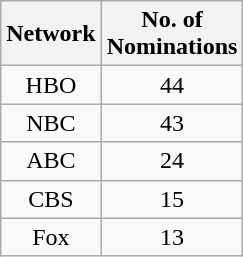<table class="wikitable">
<tr>
<th>Network</th>
<th>No. of<br>Nominations</th>
</tr>
<tr style="text-align:center">
<td>HBO</td>
<td>44</td>
</tr>
<tr style="text-align:center">
<td>NBC</td>
<td>43</td>
</tr>
<tr style="text-align:center">
<td>ABC</td>
<td>24</td>
</tr>
<tr style="text-align:center">
<td>CBS</td>
<td>15</td>
</tr>
<tr style="text-align:center">
<td>Fox</td>
<td>13</td>
</tr>
</table>
